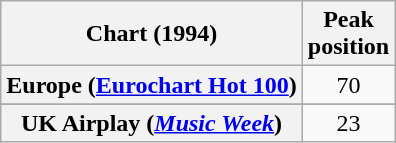<table class="wikitable sortable plainrowheaders" style="text-align:center">
<tr>
<th>Chart (1994)</th>
<th>Peak<br>position</th>
</tr>
<tr>
<th scope="row">Europe (<a href='#'>Eurochart Hot 100</a>)</th>
<td>70</td>
</tr>
<tr>
</tr>
<tr>
</tr>
<tr>
</tr>
<tr>
<th scope="row">UK Airplay (<em><a href='#'>Music Week</a></em>)</th>
<td>23</td>
</tr>
</table>
